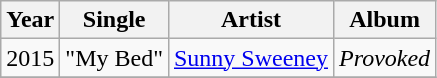<table class="wikitable">
<tr>
<th>Year</th>
<th>Single</th>
<th>Artist</th>
<th>Album</th>
</tr>
<tr>
<td>2015</td>
<td>"My Bed"</td>
<td><a href='#'>Sunny Sweeney</a></td>
<td><em>Provoked</em></td>
</tr>
<tr>
</tr>
</table>
